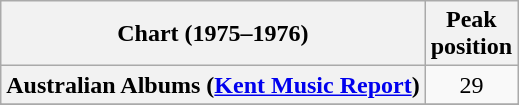<table class="wikitable sortable plainrowheaders">
<tr>
<th scope="col">Chart (1975–1976)</th>
<th scope="col">Peak<br>position</th>
</tr>
<tr>
<th scope="row">Australian Albums (<a href='#'>Kent Music Report</a>)</th>
<td align="center">29</td>
</tr>
<tr>
</tr>
<tr>
</tr>
<tr>
</tr>
<tr>
</tr>
</table>
